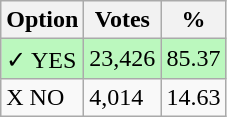<table class="wikitable">
<tr>
<th>Option</th>
<th>Votes</th>
<th>%</th>
</tr>
<tr>
<td style=background:#bbf8be>✓ YES</td>
<td style=background:#bbf8be>23,426</td>
<td style=background:#bbf8be>85.37</td>
</tr>
<tr>
<td>X NO</td>
<td>4,014</td>
<td>14.63</td>
</tr>
</table>
